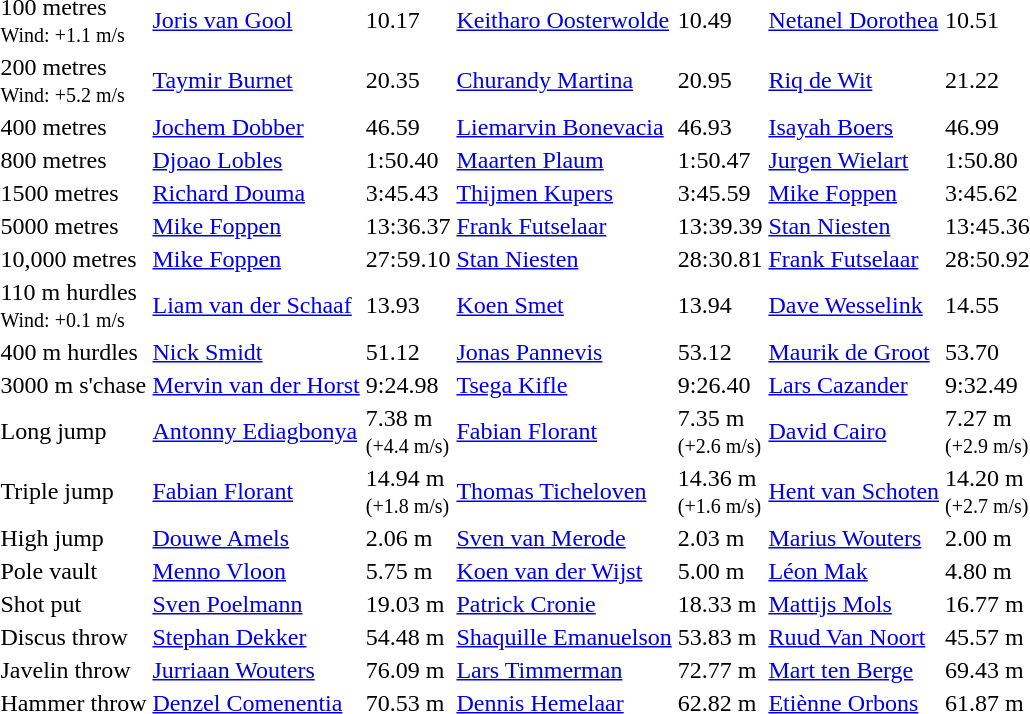<table>
<tr>
</tr>
<tr>
<td>100 metres<br><small>Wind: +1.1 m/s</small></td>
<td><a href='#'>Joris van Gool</a></td>
<td>10.17</td>
<td><a href='#'>Keitharo Oosterwolde</a></td>
<td>10.49</td>
<td><a href='#'>Netanel Dorothea</a></td>
<td>10.51</td>
</tr>
<tr>
<td>200 metres<br><small>Wind: +5.2 m/s</small></td>
<td><a href='#'>Taymir Burnet</a></td>
<td>20.35</td>
<td><a href='#'>Churandy Martina</a></td>
<td>20.95</td>
<td><a href='#'>Riq de Wit</a></td>
<td>21.22</td>
</tr>
<tr>
<td>400 metres</td>
<td><a href='#'>Jochem Dobber</a></td>
<td>46.59</td>
<td><a href='#'>Liemarvin Bonevacia</a></td>
<td>46.93</td>
<td><a href='#'>Isayah Boers</a></td>
<td>46.99</td>
</tr>
<tr>
<td>800 metres</td>
<td><a href='#'>Djoao Lobles</a></td>
<td>1:50.40</td>
<td><a href='#'>Maarten Plaum</a></td>
<td>1:50.47</td>
<td><a href='#'>Jurgen Wielart</a></td>
<td>1:50.80</td>
</tr>
<tr>
<td>1500 metres</td>
<td><a href='#'>Richard Douma</a></td>
<td>3:45.43</td>
<td><a href='#'>Thijmen Kupers</a></td>
<td>3:45.59</td>
<td><a href='#'>Mike Foppen</a></td>
<td>3:45.62</td>
</tr>
<tr>
<td>5000 metres</td>
<td><a href='#'>Mike Foppen</a></td>
<td>13:36.37</td>
<td><a href='#'>Frank Futselaar</a></td>
<td>13:39.39</td>
<td><a href='#'>Stan Niesten</a></td>
<td>13:45.36</td>
</tr>
<tr>
<td>10,000 metres</td>
<td><a href='#'>Mike Foppen</a></td>
<td>27:59.10</td>
<td><a href='#'>Stan Niesten</a></td>
<td>28:30.81</td>
<td><a href='#'>Frank Futselaar</a></td>
<td>28:50.92</td>
</tr>
<tr>
<td>110 m hurdles<br><small>Wind: +0.1 m/s</small></td>
<td><a href='#'>Liam van der Schaaf</a></td>
<td>13.93</td>
<td><a href='#'>Koen Smet</a></td>
<td>13.94</td>
<td><a href='#'>Dave Wesselink</a></td>
<td>14.55</td>
</tr>
<tr>
<td>400 m hurdles</td>
<td><a href='#'>Nick Smidt</a></td>
<td>51.12</td>
<td><a href='#'>Jonas Pannevis</a></td>
<td>53.12</td>
<td><a href='#'>Maurik de Groot</a></td>
<td>53.70</td>
</tr>
<tr>
<td>3000 m s'chase</td>
<td><a href='#'>Mervin van der Horst</a></td>
<td>9:24.98</td>
<td><a href='#'>Tsega Kifle</a></td>
<td>9:26.40</td>
<td><a href='#'>Lars Cazander</a></td>
<td>9:32.49</td>
</tr>
<tr>
<td>Long jump</td>
<td><a href='#'>Antonny Ediagbonya</a></td>
<td>7.38 m<br><small>(+4.4 m/s)</small></td>
<td><a href='#'>Fabian Florant</a></td>
<td>7.35 m<br><small>(+2.6 m/s)</small></td>
<td><a href='#'>David Cairo</a></td>
<td>7.27 m<br><small>(+2.9 m/s)</small></td>
</tr>
<tr>
<td>Triple jump</td>
<td><a href='#'>Fabian Florant</a></td>
<td>14.94 m<br><small>(+1.8 m/s)</small></td>
<td><a href='#'>Thomas Ticheloven</a></td>
<td>14.36 m<br><small>(+1.6 m/s)</small></td>
<td><a href='#'>Hent van Schoten</a></td>
<td>14.20 m<br><small>(+2.7 m/s)</small></td>
</tr>
<tr>
<td>High jump</td>
<td><a href='#'>Douwe Amels</a></td>
<td>2.06 m</td>
<td><a href='#'>Sven van Merode</a></td>
<td>2.03 m</td>
<td><a href='#'>Marius Wouters</a></td>
<td>2.00 m</td>
</tr>
<tr>
<td>Pole vault</td>
<td><a href='#'>Menno Vloon</a></td>
<td>5.75 m</td>
<td><a href='#'>Koen van der Wijst</a></td>
<td>5.00 m</td>
<td><a href='#'>Léon Mak</a></td>
<td>4.80 m</td>
</tr>
<tr>
<td>Shot put</td>
<td><a href='#'>Sven Poelmann</a></td>
<td>19.03 m</td>
<td><a href='#'>Patrick Cronie</a></td>
<td>18.33 m</td>
<td><a href='#'>Mattijs Mols</a></td>
<td>16.77 m</td>
</tr>
<tr>
<td>Discus throw</td>
<td><a href='#'>Stephan Dekker</a></td>
<td>54.48 m</td>
<td><a href='#'>Shaquille Emanuelson</a></td>
<td>53.83 m</td>
<td><a href='#'>Ruud Van Noort</a></td>
<td>45.57 m</td>
</tr>
<tr>
<td>Javelin throw</td>
<td><a href='#'>Jurriaan Wouters</a></td>
<td>76.09 m</td>
<td><a href='#'>Lars Timmerman</a></td>
<td>72.77 m</td>
<td><a href='#'>Mart ten Berge</a></td>
<td>69.43 m</td>
</tr>
<tr>
<td>Hammer throw</td>
<td><a href='#'>Denzel Comenentia</a></td>
<td>70.53 m</td>
<td><a href='#'>Dennis Hemelaar</a></td>
<td>62.82 m</td>
<td><a href='#'>Etiènne Orbons</a></td>
<td>61.87 m</td>
</tr>
</table>
